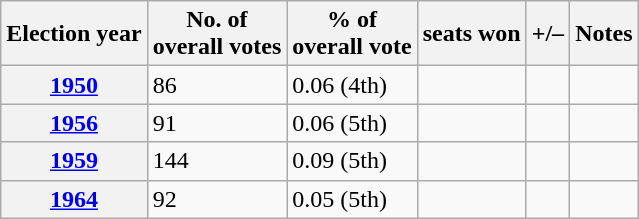<table class=wikitable>
<tr>
<th>Election year</th>
<th>No. of<br>overall votes</th>
<th>% of<br>overall vote</th>
<th>seats won</th>
<th>+/–</th>
<th>Notes</th>
</tr>
<tr>
<th><a href='#'>1950</a></th>
<td>86</td>
<td>0.06 (4th)</td>
<td></td>
<td></td>
<td></td>
</tr>
<tr>
<th><a href='#'>1956</a></th>
<td>91</td>
<td>0.06 (5th)</td>
<td></td>
<td></td>
<td></td>
</tr>
<tr>
<th><a href='#'>1959</a></th>
<td>144</td>
<td>0.09 (5th)</td>
<td></td>
<td></td>
<td></td>
</tr>
<tr>
<th><a href='#'>1964</a></th>
<td>92</td>
<td>0.05 (5th)</td>
<td></td>
<td></td>
<td></td>
</tr>
</table>
